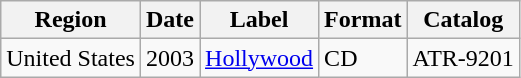<table class="wikitable">
<tr>
<th>Region</th>
<th>Date</th>
<th>Label</th>
<th>Format</th>
<th>Catalog</th>
</tr>
<tr>
<td>United States</td>
<td>2003</td>
<td><a href='#'>Hollywood</a></td>
<td>CD</td>
<td>ATR-9201</td>
</tr>
</table>
